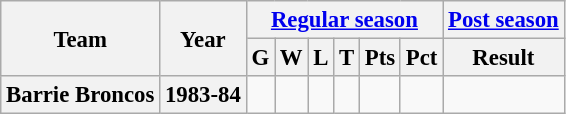<table class="wikitable" style="font-size: 95%; text-align:center;">
<tr>
<th rowspan="2">Team</th>
<th rowspan="2">Year</th>
<th colspan="6"><a href='#'>Regular season</a></th>
<th colspan="1"><a href='#'>Post season</a></th>
</tr>
<tr>
<th>G</th>
<th>W</th>
<th>L</th>
<th>T</th>
<th>Pts</th>
<th>Pct</th>
<th>Result</th>
</tr>
<tr>
<th>Barrie Broncos</th>
<th>1983-84</th>
<td></td>
<td></td>
<td></td>
<td></td>
<td></td>
<td></td>
<td></td>
</tr>
</table>
